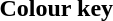<table class="toccolours">
<tr>
<th>Colour key</th>
</tr>
<tr>
<td></td>
</tr>
</table>
